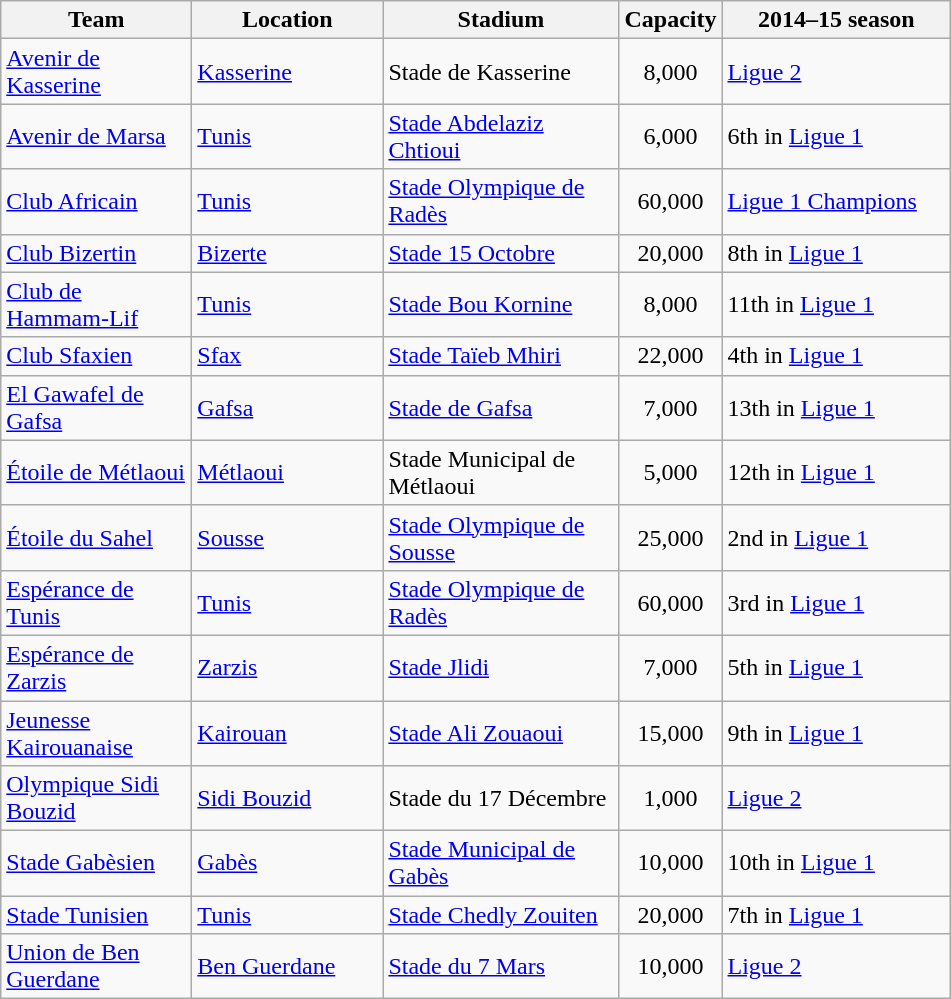<table class="wikitable sortable">
<tr>
<th width="120px">Team</th>
<th width="120px">Location</th>
<th width="150px">Stadium</th>
<th>Capacity</th>
<th width="145px">2014–15 season</th>
</tr>
<tr>
<td><a href='#'>Avenir de Kasserine</a></td>
<td><a href='#'>Kasserine</a></td>
<td>Stade de Kasserine</td>
<td align="center">8,000</td>
<td><a href='#'>Ligue 2</a></td>
</tr>
<tr>
<td><a href='#'>Avenir de Marsa</a></td>
<td><a href='#'>Tunis</a></td>
<td><a href='#'>Stade Abdelaziz Chtioui</a></td>
<td align="center">6,000</td>
<td>6th in <a href='#'>Ligue 1</a></td>
</tr>
<tr>
<td><a href='#'>Club Africain</a></td>
<td><a href='#'>Tunis</a></td>
<td><a href='#'>Stade Olympique de Radès</a></td>
<td align="center">60,000</td>
<td><a href='#'>Ligue 1 Champions</a></td>
</tr>
<tr>
<td><a href='#'>Club Bizertin</a></td>
<td><a href='#'>Bizerte</a></td>
<td><a href='#'>Stade 15 Octobre</a></td>
<td align="center">20,000</td>
<td>8th in <a href='#'>Ligue 1</a></td>
</tr>
<tr>
<td><a href='#'>Club de Hammam-Lif</a></td>
<td><a href='#'>Tunis</a></td>
<td><a href='#'>Stade Bou Kornine</a></td>
<td align="center">8,000</td>
<td>11th in <a href='#'>Ligue 1</a></td>
</tr>
<tr>
<td><a href='#'>Club Sfaxien</a></td>
<td><a href='#'>Sfax</a></td>
<td><a href='#'>Stade Taïeb Mhiri</a></td>
<td align="center">22,000</td>
<td>4th in <a href='#'>Ligue 1</a></td>
</tr>
<tr>
<td><a href='#'>El Gawafel de Gafsa</a></td>
<td><a href='#'>Gafsa</a></td>
<td><a href='#'>Stade de Gafsa</a></td>
<td align="center">7,000</td>
<td>13th in <a href='#'>Ligue 1</a></td>
</tr>
<tr>
<td><a href='#'>Étoile de Métlaoui</a></td>
<td><a href='#'>Métlaoui</a></td>
<td>Stade Municipal de Métlaoui</td>
<td align="center">5,000</td>
<td>12th in <a href='#'>Ligue 1</a></td>
</tr>
<tr>
<td><a href='#'>Étoile du Sahel</a></td>
<td><a href='#'>Sousse</a></td>
<td><a href='#'>Stade Olympique de Sousse</a></td>
<td align="center">25,000</td>
<td>2nd in <a href='#'>Ligue 1</a></td>
</tr>
<tr>
<td><a href='#'>Espérance de Tunis</a></td>
<td><a href='#'>Tunis</a></td>
<td><a href='#'>Stade Olympique de Radès</a></td>
<td align="center">60,000</td>
<td>3rd in <a href='#'>Ligue 1</a></td>
</tr>
<tr>
<td><a href='#'>Espérance de Zarzis</a></td>
<td><a href='#'>Zarzis</a></td>
<td><a href='#'>Stade Jlidi</a></td>
<td align="center">7,000</td>
<td>5th in <a href='#'>Ligue 1</a></td>
</tr>
<tr>
<td><a href='#'>Jeunesse Kairouanaise</a></td>
<td><a href='#'>Kairouan</a></td>
<td><a href='#'>Stade Ali Zouaoui</a></td>
<td align="center">15,000</td>
<td>9th in <a href='#'>Ligue 1</a></td>
</tr>
<tr>
<td><a href='#'>Olympique Sidi Bouzid</a></td>
<td><a href='#'>Sidi Bouzid</a></td>
<td>Stade du 17 Décembre</td>
<td align="center">1,000</td>
<td><a href='#'>Ligue 2</a></td>
</tr>
<tr>
<td><a href='#'>Stade Gabèsien</a></td>
<td><a href='#'>Gabès</a></td>
<td><a href='#'>Stade Municipal de Gabès</a></td>
<td align="center">10,000</td>
<td>10th in <a href='#'>Ligue 1</a></td>
</tr>
<tr>
<td><a href='#'>Stade Tunisien</a></td>
<td><a href='#'>Tunis</a></td>
<td><a href='#'>Stade Chedly Zouiten</a></td>
<td align="center">20,000</td>
<td>7th in <a href='#'>Ligue 1</a></td>
</tr>
<tr>
<td><a href='#'>Union de Ben Guerdane</a></td>
<td><a href='#'>Ben Guerdane</a></td>
<td><a href='#'>Stade du 7 Mars</a></td>
<td align="center">10,000</td>
<td><a href='#'>Ligue 2</a></td>
</tr>
</table>
